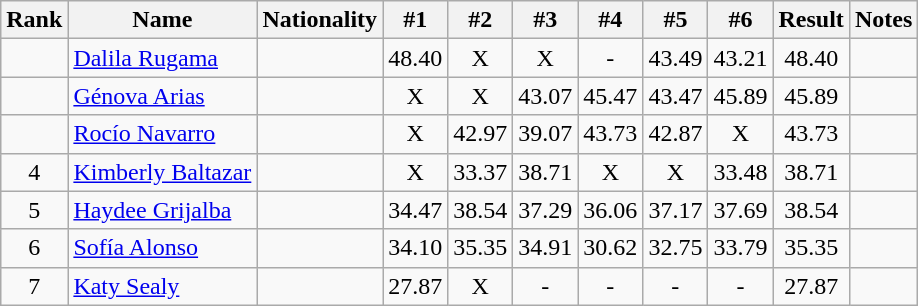<table class="wikitable sortable" style="text-align:center">
<tr>
<th>Rank</th>
<th>Name</th>
<th>Nationality</th>
<th>#1</th>
<th>#2</th>
<th>#3</th>
<th>#4</th>
<th>#5</th>
<th>#6</th>
<th>Result</th>
<th>Notes</th>
</tr>
<tr>
<td></td>
<td align=left><a href='#'>Dalila Rugama</a></td>
<td align=left></td>
<td>48.40</td>
<td>X</td>
<td>X</td>
<td>-</td>
<td>43.49</td>
<td>43.21</td>
<td>48.40</td>
<td></td>
</tr>
<tr>
<td></td>
<td align=left><a href='#'>Génova Arias</a></td>
<td align=left></td>
<td>X</td>
<td>X</td>
<td>43.07</td>
<td>45.47</td>
<td>43.47</td>
<td>45.89</td>
<td>45.89</td>
<td></td>
</tr>
<tr>
<td></td>
<td align=left><a href='#'>Rocío Navarro</a></td>
<td align=left></td>
<td>X</td>
<td>42.97</td>
<td>39.07</td>
<td>43.73</td>
<td>42.87</td>
<td>X</td>
<td>43.73</td>
<td></td>
</tr>
<tr>
<td>4</td>
<td align=left><a href='#'>Kimberly Baltazar</a></td>
<td align=left></td>
<td>X</td>
<td>33.37</td>
<td>38.71</td>
<td>X</td>
<td>X</td>
<td>33.48</td>
<td>38.71</td>
<td></td>
</tr>
<tr>
<td>5</td>
<td align=left><a href='#'>Haydee Grijalba</a></td>
<td align=left></td>
<td>34.47</td>
<td>38.54</td>
<td>37.29</td>
<td>36.06</td>
<td>37.17</td>
<td>37.69</td>
<td>38.54</td>
<td></td>
</tr>
<tr>
<td>6</td>
<td align=left><a href='#'>Sofía Alonso</a></td>
<td align=left></td>
<td>34.10</td>
<td>35.35</td>
<td>34.91</td>
<td>30.62</td>
<td>32.75</td>
<td>33.79</td>
<td>35.35</td>
<td></td>
</tr>
<tr>
<td>7</td>
<td align=left><a href='#'>Katy Sealy</a></td>
<td align=left></td>
<td>27.87</td>
<td>X</td>
<td>-</td>
<td>-</td>
<td>-</td>
<td>-</td>
<td>27.87</td>
<td></td>
</tr>
</table>
